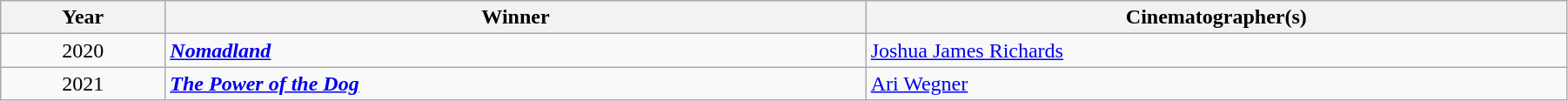<table class="wikitable" width="95%" cellpadding="5">
<tr>
<th width="100"><strong>Year</strong></th>
<th width="450"><strong>Winner</strong></th>
<th width="450"><strong>Cinematographer(s)</strong></th>
</tr>
<tr>
<td style="text-align:center;">2020</td>
<td><strong><em><a href='#'>Nomadland</a></em></strong></td>
<td><a href='#'>Joshua James Richards</a></td>
</tr>
<tr>
<td style="text-align:center;">2021</td>
<td><strong><em><a href='#'>The Power of the Dog</a></em></strong></td>
<td><a href='#'>Ari Wegner</a></td>
</tr>
</table>
